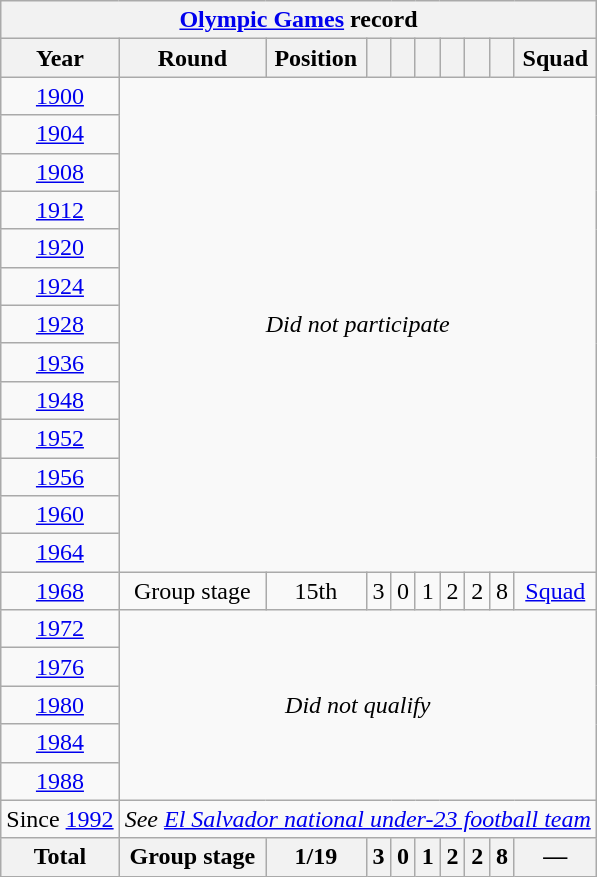<table class="wikitable" style="text-align: center;">
<tr>
<th colspan=10><a href='#'>Olympic Games</a> record</th>
</tr>
<tr>
<th>Year</th>
<th>Round</th>
<th>Position</th>
<th></th>
<th></th>
<th></th>
<th></th>
<th></th>
<th></th>
<th>Squad</th>
</tr>
<tr>
<td> <a href='#'>1900</a></td>
<td colspan=9 rowspan=13><em>Did not participate</em></td>
</tr>
<tr>
<td> <a href='#'>1904</a></td>
</tr>
<tr>
<td> <a href='#'>1908</a></td>
</tr>
<tr>
<td> <a href='#'>1912</a></td>
</tr>
<tr>
<td> <a href='#'>1920</a></td>
</tr>
<tr>
<td> <a href='#'>1924</a></td>
</tr>
<tr>
<td> <a href='#'>1928</a></td>
</tr>
<tr>
<td> <a href='#'>1936</a></td>
</tr>
<tr>
<td> <a href='#'>1948</a></td>
</tr>
<tr>
<td> <a href='#'>1952</a></td>
</tr>
<tr>
<td> <a href='#'>1956</a></td>
</tr>
<tr>
<td> <a href='#'>1960</a></td>
</tr>
<tr>
<td> <a href='#'>1964</a></td>
</tr>
<tr>
<td> <a href='#'>1968</a></td>
<td>Group stage</td>
<td>15th</td>
<td>3</td>
<td>0</td>
<td>1</td>
<td>2</td>
<td>2</td>
<td>8</td>
<td><a href='#'>Squad</a></td>
</tr>
<tr>
<td> <a href='#'>1972</a></td>
<td colspan=9 rowspan=5><em>Did not qualify</em></td>
</tr>
<tr>
<td> <a href='#'>1976</a></td>
</tr>
<tr>
<td> <a href='#'>1980</a></td>
</tr>
<tr>
<td> <a href='#'>1984</a></td>
</tr>
<tr>
<td> <a href='#'>1988</a></td>
</tr>
<tr>
<td>Since <a href='#'>1992</a></td>
<td colspan=9><em>See <a href='#'>El Salvador national under-23 football team</a></em></td>
</tr>
<tr>
<th>Total</th>
<th>Group stage</th>
<th>1/19</th>
<th>3</th>
<th>0</th>
<th>1</th>
<th>2</th>
<th>2</th>
<th>8</th>
<th>—</th>
</tr>
</table>
